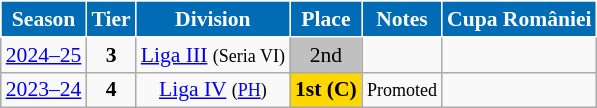<table class="wikitable" style="text-align:center; font-size:90%">
<tr>
<th style="background:#006cb5;color:#fefefe;border:1px solid #fefefe;">Season</th>
<th style="background:#006cb5;color:#fefefe;border:1px solid #fefefe;">Tier</th>
<th style="background:#006cb5;color:#fefefe;border:1px solid #fefefe;">Division</th>
<th style="background:#006cb5;color:#fefefe;border:1px solid #fefefe;">Place</th>
<th style="background:#006cb5;color:#fefefe;border:1px solid #fefefe;">Notes</th>
<th style="background:#006cb5;color:#fefefe;border:1px solid #fefefe;">Cupa României</th>
</tr>
<tr>
<td><a href='#'>2024–25</a></td>
<td><strong>3</strong></td>
<td><a href='#'>Liga III</a> <small>(Seria VI)</small></td>
<td align=center bgcolor=silver>2nd</td>
<td></td>
<td></td>
</tr>
<tr>
<td><a href='#'>2023–24</a></td>
<td><strong>4</strong></td>
<td><a href='#'>Liga IV</a> <small>(<a href='#'>PH</a>)</small></td>
<td align=center bgcolor=gold><strong>1st (C)</strong></td>
<td><small>Promoted</small></td>
<td></td>
</tr>
</table>
